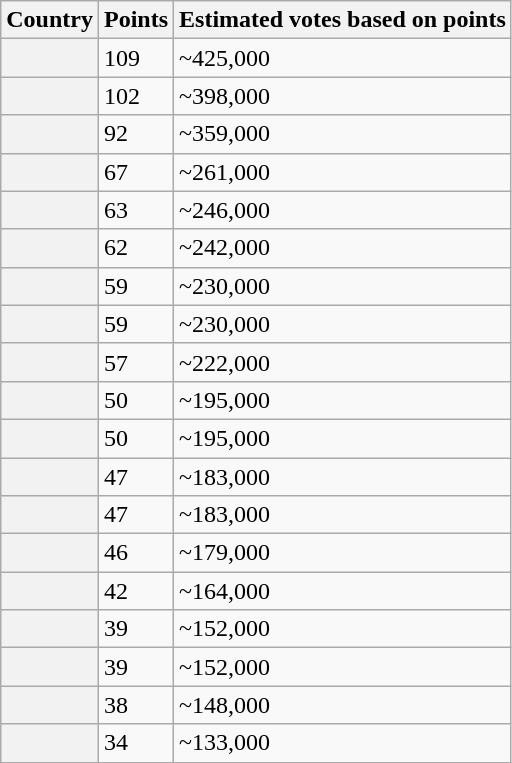<table class="sortable wikitable plainrowheaders">
<tr>
<th scope="col">Country</th>
<th scope="col">Points</th>
<th scope="col">Estimated votes based on points</th>
</tr>
<tr>
<th scope="row"></th>
<td>109</td>
<td>~425,000</td>
</tr>
<tr>
<th scope="row"></th>
<td>102</td>
<td>~398,000</td>
</tr>
<tr>
<th scope="row"></th>
<td>92</td>
<td>~359,000</td>
</tr>
<tr>
<th scope="row"></th>
<td>67</td>
<td>~261,000</td>
</tr>
<tr>
<th scope="row"></th>
<td>63</td>
<td>~246,000</td>
</tr>
<tr>
<th scope="row"></th>
<td>62</td>
<td>~242,000</td>
</tr>
<tr>
<th scope="row"></th>
<td>59</td>
<td>~230,000</td>
</tr>
<tr>
<th scope="row"></th>
<td>59</td>
<td>~230,000</td>
</tr>
<tr>
<th scope="row"></th>
<td>57</td>
<td>~222,000</td>
</tr>
<tr>
<th scope="row"></th>
<td>50</td>
<td>~195,000</td>
</tr>
<tr>
<th scope="row"></th>
<td>50</td>
<td>~195,000</td>
</tr>
<tr>
<th scope="row"></th>
<td>47</td>
<td>~183,000</td>
</tr>
<tr>
<th scope="row"></th>
<td>47</td>
<td>~183,000</td>
</tr>
<tr>
<th scope="row"></th>
<td>46</td>
<td>~179,000</td>
</tr>
<tr>
<th scope="row"></th>
<td>42</td>
<td>~164,000</td>
</tr>
<tr>
<th scope="row"></th>
<td>39</td>
<td>~152,000</td>
</tr>
<tr>
<th scope="row"></th>
<td>39</td>
<td>~152,000</td>
</tr>
<tr>
<th scope="row"></th>
<td>38</td>
<td>~148,000</td>
</tr>
<tr>
<th scope="row"></th>
<td>34</td>
<td>~133,000</td>
</tr>
</table>
